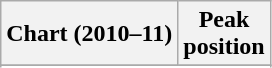<table class="wikitable sortable plainrowheaders">
<tr>
<th>Chart (2010–11)</th>
<th>Peak <br> position</th>
</tr>
<tr>
</tr>
<tr>
</tr>
<tr>
</tr>
</table>
